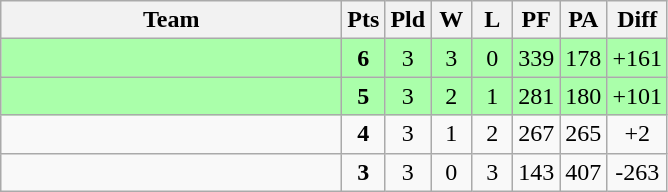<table class=wikitable style="text-align:center">
<tr>
<th width=220>Team</th>
<th width=20>Pts</th>
<th width=20>Pld</th>
<th width=20>W</th>
<th width=20>L</th>
<th width=20>PF</th>
<th width=20>PA</th>
<th width=25>Diff</th>
</tr>
<tr bgcolor=#aaffaa>
<td align=left></td>
<td><strong>6</strong></td>
<td>3</td>
<td>3</td>
<td>0</td>
<td>339</td>
<td>178</td>
<td>+161</td>
</tr>
<tr bgcolor=#aaffaa>
<td align=left></td>
<td><strong>5</strong></td>
<td>3</td>
<td>2</td>
<td>1</td>
<td>281</td>
<td>180</td>
<td>+101</td>
</tr>
<tr bgcolor=>
<td align=left></td>
<td><strong>4</strong></td>
<td>3</td>
<td>1</td>
<td>2</td>
<td>267</td>
<td>265</td>
<td>+2</td>
</tr>
<tr bgcolor=>
<td align=left></td>
<td><strong>3</strong></td>
<td>3</td>
<td>0</td>
<td>3</td>
<td>143</td>
<td>407</td>
<td>-263</td>
</tr>
</table>
